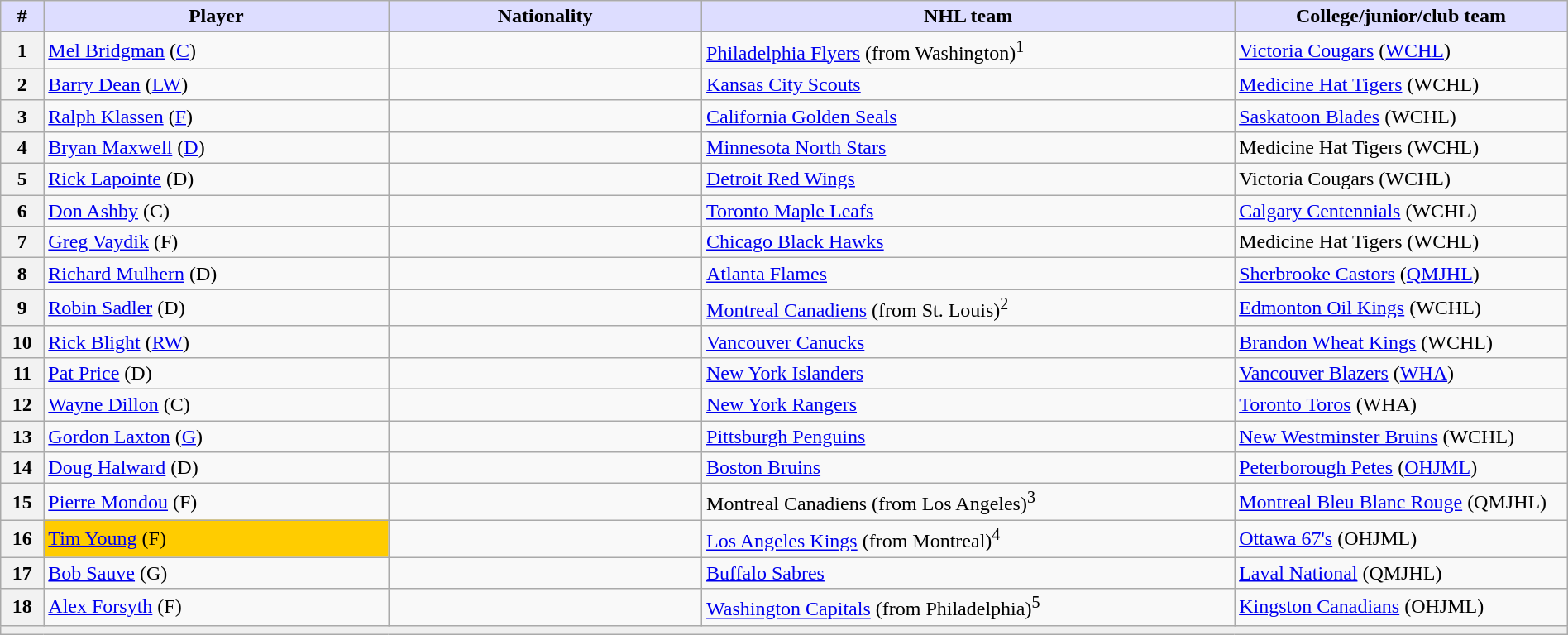<table class="wikitable" style="width: 100%">
<tr>
<th style="background:#ddf; width:2.75%;">#</th>
<th style="background:#ddf; width:22.0%;">Player</th>
<th style="background:#ddf; width:20.0%;">Nationality</th>
<th style="background:#ddf; width:34.0%;">NHL team</th>
<th style="background:#ddf; width:100.0%;">College/junior/club team</th>
</tr>
<tr>
<th>1</th>
<td><a href='#'>Mel Bridgman</a> (<a href='#'>C</a>)</td>
<td></td>
<td><a href='#'>Philadelphia Flyers</a> (from Washington)<sup>1</sup></td>
<td><a href='#'>Victoria Cougars</a> (<a href='#'>WCHL</a>)</td>
</tr>
<tr>
<th>2</th>
<td><a href='#'>Barry Dean</a> (<a href='#'>LW</a>)</td>
<td></td>
<td><a href='#'>Kansas City Scouts</a></td>
<td><a href='#'>Medicine Hat Tigers</a> (WCHL)</td>
</tr>
<tr>
<th>3</th>
<td><a href='#'>Ralph Klassen</a> (<a href='#'>F</a>)</td>
<td></td>
<td><a href='#'>California Golden Seals</a></td>
<td><a href='#'>Saskatoon Blades</a> (WCHL)</td>
</tr>
<tr>
<th>4</th>
<td><a href='#'>Bryan Maxwell</a> (<a href='#'>D</a>)</td>
<td></td>
<td><a href='#'>Minnesota North Stars</a></td>
<td>Medicine Hat Tigers (WCHL)</td>
</tr>
<tr>
<th>5</th>
<td><a href='#'>Rick Lapointe</a> (D)</td>
<td></td>
<td><a href='#'>Detroit Red Wings</a></td>
<td>Victoria Cougars (WCHL)</td>
</tr>
<tr>
<th>6</th>
<td><a href='#'>Don Ashby</a> (C)</td>
<td></td>
<td><a href='#'>Toronto Maple Leafs</a></td>
<td><a href='#'>Calgary Centennials</a> (WCHL)</td>
</tr>
<tr>
<th>7</th>
<td><a href='#'>Greg Vaydik</a> (F)</td>
<td></td>
<td><a href='#'>Chicago Black Hawks</a></td>
<td>Medicine Hat Tigers (WCHL)</td>
</tr>
<tr>
<th>8</th>
<td><a href='#'>Richard Mulhern</a> (D)</td>
<td></td>
<td><a href='#'>Atlanta Flames</a></td>
<td><a href='#'>Sherbrooke Castors</a> (<a href='#'>QMJHL</a>)</td>
</tr>
<tr>
<th>9</th>
<td><a href='#'>Robin Sadler</a> (D)</td>
<td></td>
<td><a href='#'>Montreal Canadiens</a> (from St. Louis)<sup>2</sup></td>
<td><a href='#'>Edmonton Oil Kings</a> (WCHL)</td>
</tr>
<tr>
<th>10</th>
<td><a href='#'>Rick Blight</a> (<a href='#'>RW</a>)</td>
<td></td>
<td><a href='#'>Vancouver Canucks</a></td>
<td><a href='#'>Brandon Wheat Kings</a> (WCHL)</td>
</tr>
<tr>
<th>11</th>
<td><a href='#'>Pat Price</a> (D)</td>
<td></td>
<td><a href='#'>New York Islanders</a></td>
<td><a href='#'>Vancouver Blazers</a> (<a href='#'>WHA</a>)</td>
</tr>
<tr>
<th>12</th>
<td><a href='#'>Wayne Dillon</a> (C)</td>
<td></td>
<td><a href='#'>New York Rangers</a></td>
<td><a href='#'>Toronto Toros</a> (WHA)</td>
</tr>
<tr>
<th>13</th>
<td><a href='#'>Gordon Laxton</a> (<a href='#'>G</a>)</td>
<td></td>
<td><a href='#'>Pittsburgh Penguins</a></td>
<td><a href='#'>New Westminster Bruins</a> (WCHL)</td>
</tr>
<tr>
<th>14</th>
<td><a href='#'>Doug Halward</a> (D)</td>
<td></td>
<td><a href='#'>Boston Bruins</a></td>
<td><a href='#'>Peterborough Petes</a> (<a href='#'>OHJML</a>)</td>
</tr>
<tr>
<th>15</th>
<td><a href='#'>Pierre Mondou</a> (F)</td>
<td></td>
<td>Montreal Canadiens (from Los Angeles)<sup>3</sup></td>
<td><a href='#'>Montreal Bleu Blanc Rouge</a> (QMJHL)</td>
</tr>
<tr>
<th>16</th>
<td bgcolor="#FFCC00"><a href='#'>Tim Young</a> (F)</td>
<td></td>
<td><a href='#'>Los Angeles Kings</a> (from Montreal)<sup>4</sup></td>
<td><a href='#'>Ottawa 67's</a> (OHJML)</td>
</tr>
<tr>
<th>17</th>
<td><a href='#'>Bob Sauve</a> (G)</td>
<td></td>
<td><a href='#'>Buffalo Sabres</a></td>
<td><a href='#'>Laval National</a> (QMJHL)</td>
</tr>
<tr>
<th>18</th>
<td><a href='#'>Alex Forsyth</a> (F)</td>
<td></td>
<td><a href='#'>Washington Capitals</a> (from Philadelphia)<sup>5</sup></td>
<td><a href='#'>Kingston Canadians</a> (OHJML)</td>
</tr>
<tr>
<td align=center colspan="6" bgcolor="#efefef"></td>
</tr>
</table>
